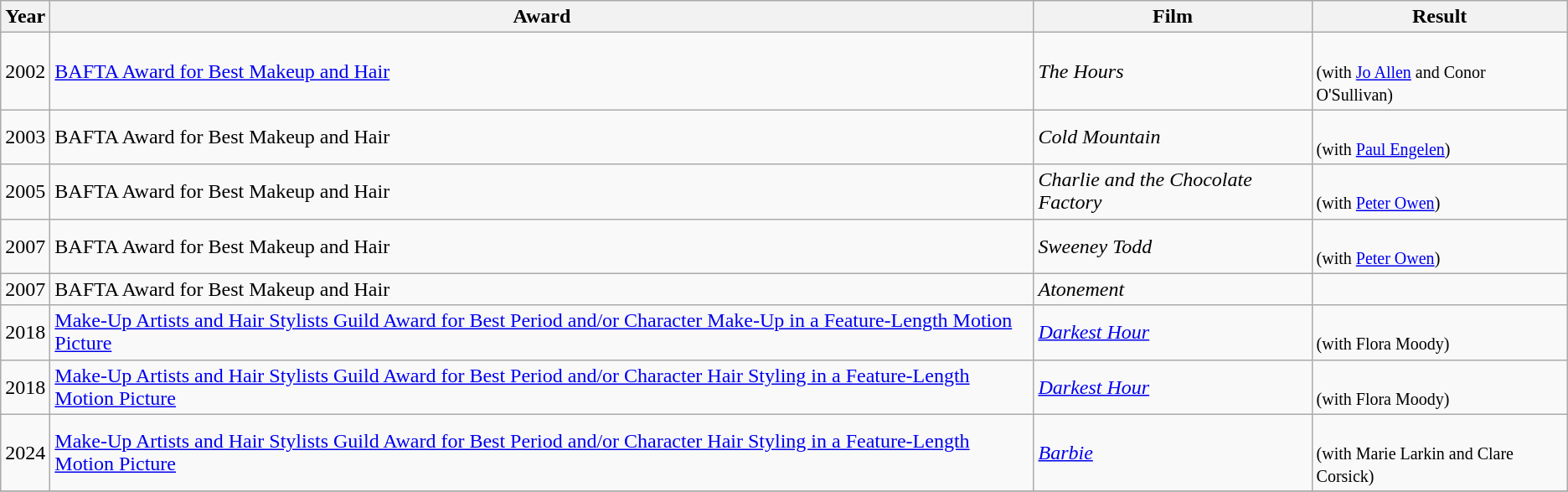<table class="wikitable">
<tr>
<th>Year</th>
<th>Award</th>
<th>Film</th>
<th>Result</th>
</tr>
<tr>
<td>2002</td>
<td><a href='#'>BAFTA Award for Best Makeup and Hair</a></td>
<td><em>The Hours</em></td>
<td><br><small>(with <a href='#'>Jo Allen</a> and Conor O'Sullivan)</small></td>
</tr>
<tr>
<td>2003</td>
<td>BAFTA Award for Best Makeup and Hair</td>
<td><em>Cold Mountain</em></td>
<td><br><small>(with <a href='#'>Paul Engelen</a>)</small></td>
</tr>
<tr>
<td>2005</td>
<td>BAFTA Award for Best Makeup and Hair</td>
<td><em>Charlie and the Chocolate Factory</em></td>
<td><br><small>(with <a href='#'>Peter Owen</a>)</small></td>
</tr>
<tr>
<td>2007</td>
<td>BAFTA Award for Best Makeup and Hair</td>
<td><em>Sweeney Todd</em></td>
<td><br><small>(with <a href='#'>Peter Owen</a>)</small></td>
</tr>
<tr>
<td>2007</td>
<td>BAFTA Award for Best Makeup and Hair</td>
<td><em>Atonement</em></td>
<td></td>
</tr>
<tr>
<td>2018</td>
<td><a href='#'>Make-Up Artists and Hair Stylists Guild Award for Best Period and/or Character Make-Up in a Feature-Length Motion Picture</a></td>
<td><em><a href='#'>Darkest Hour</a></em></td>
<td> <br><small>(with Flora Moody)</small></td>
</tr>
<tr>
<td>2018</td>
<td><a href='#'>Make-Up Artists and Hair Stylists Guild Award for Best Period and/or Character Hair Styling in a Feature-Length Motion Picture</a></td>
<td><em><a href='#'>Darkest Hour</a></em></td>
<td> <br><small>(with Flora Moody)</small></td>
</tr>
<tr>
<td>2024</td>
<td><a href='#'>Make-Up Artists and Hair Stylists Guild Award for Best Period and/or Character Hair Styling in a Feature-Length Motion Picture</a></td>
<td><em><a href='#'>Barbie</a></em></td>
<td> <br><small>(with Marie Larkin and Clare Corsick)</small></td>
</tr>
<tr>
</tr>
</table>
